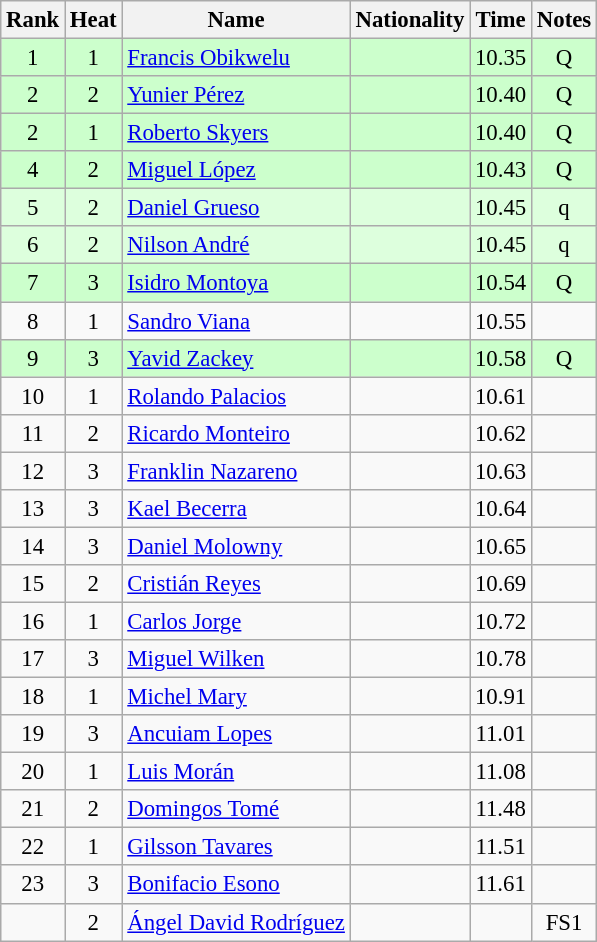<table class="wikitable sortable" style="text-align:center;font-size:95%">
<tr>
<th>Rank</th>
<th>Heat</th>
<th>Name</th>
<th>Nationality</th>
<th>Time</th>
<th>Notes</th>
</tr>
<tr bgcolor=ccffcc>
<td>1</td>
<td>1</td>
<td align=left><a href='#'>Francis Obikwelu</a></td>
<td align=left></td>
<td>10.35</td>
<td>Q</td>
</tr>
<tr bgcolor=ccffcc>
<td>2</td>
<td>2</td>
<td align=left><a href='#'>Yunier Pérez</a></td>
<td align=left></td>
<td>10.40</td>
<td>Q</td>
</tr>
<tr bgcolor=ccffcc>
<td>2</td>
<td>1</td>
<td align=left><a href='#'>Roberto Skyers</a></td>
<td align=left></td>
<td>10.40</td>
<td>Q</td>
</tr>
<tr bgcolor=ccffcc>
<td>4</td>
<td>2</td>
<td align=left><a href='#'>Miguel López</a></td>
<td align=left></td>
<td>10.43</td>
<td>Q</td>
</tr>
<tr bgcolor=ddffdd>
<td>5</td>
<td>2</td>
<td align=left><a href='#'>Daniel Grueso</a></td>
<td align=left></td>
<td>10.45</td>
<td>q</td>
</tr>
<tr bgcolor=ddffdd>
<td>6</td>
<td>2</td>
<td align=left><a href='#'>Nilson André</a></td>
<td align=left></td>
<td>10.45</td>
<td>q</td>
</tr>
<tr bgcolor=ccffcc>
<td>7</td>
<td>3</td>
<td align=left><a href='#'>Isidro Montoya</a></td>
<td align=left></td>
<td>10.54</td>
<td>Q</td>
</tr>
<tr>
<td>8</td>
<td>1</td>
<td align=left><a href='#'>Sandro Viana</a></td>
<td align=left></td>
<td>10.55</td>
<td></td>
</tr>
<tr bgcolor=ccffcc>
<td>9</td>
<td>3</td>
<td align=left><a href='#'>Yavid Zackey</a></td>
<td align=left></td>
<td>10.58</td>
<td>Q</td>
</tr>
<tr>
<td>10</td>
<td>1</td>
<td align=left><a href='#'>Rolando Palacios</a></td>
<td align=left></td>
<td>10.61</td>
<td></td>
</tr>
<tr>
<td>11</td>
<td>2</td>
<td align=left><a href='#'>Ricardo Monteiro</a></td>
<td align=left></td>
<td>10.62</td>
<td></td>
</tr>
<tr>
<td>12</td>
<td>3</td>
<td align=left><a href='#'>Franklin Nazareno</a></td>
<td align=left></td>
<td>10.63</td>
<td></td>
</tr>
<tr>
<td>13</td>
<td>3</td>
<td align=left><a href='#'>Kael Becerra</a></td>
<td align=left></td>
<td>10.64</td>
<td></td>
</tr>
<tr>
<td>14</td>
<td>3</td>
<td align=left><a href='#'>Daniel Molowny</a></td>
<td align=left></td>
<td>10.65</td>
<td></td>
</tr>
<tr>
<td>15</td>
<td>2</td>
<td align=left><a href='#'>Cristián Reyes</a></td>
<td align=left></td>
<td>10.69</td>
<td></td>
</tr>
<tr>
<td>16</td>
<td>1</td>
<td align=left><a href='#'>Carlos Jorge</a></td>
<td align=left></td>
<td>10.72</td>
<td></td>
</tr>
<tr>
<td>17</td>
<td>3</td>
<td align=left><a href='#'>Miguel Wilken</a></td>
<td align=left></td>
<td>10.78</td>
<td></td>
</tr>
<tr>
<td>18</td>
<td>1</td>
<td align=left><a href='#'>Michel Mary</a></td>
<td align=left></td>
<td>10.91</td>
<td></td>
</tr>
<tr>
<td>19</td>
<td>3</td>
<td align=left><a href='#'>Ancuiam Lopes</a></td>
<td align=left></td>
<td>11.01</td>
<td></td>
</tr>
<tr>
<td>20</td>
<td>1</td>
<td align=left><a href='#'>Luis Morán</a></td>
<td align=left></td>
<td>11.08</td>
<td></td>
</tr>
<tr>
<td>21</td>
<td>2</td>
<td align=left><a href='#'>Domingos Tomé</a></td>
<td align=left></td>
<td>11.48</td>
<td></td>
</tr>
<tr>
<td>22</td>
<td>1</td>
<td align=left><a href='#'>Gilsson Tavares</a></td>
<td align=left></td>
<td>11.51</td>
<td></td>
</tr>
<tr>
<td>23</td>
<td>3</td>
<td align=left><a href='#'>Bonifacio Esono</a></td>
<td align=left></td>
<td>11.61</td>
<td></td>
</tr>
<tr>
<td></td>
<td>2</td>
<td align=left><a href='#'>Ángel David Rodríguez</a></td>
<td align=left></td>
<td></td>
<td>FS1</td>
</tr>
</table>
